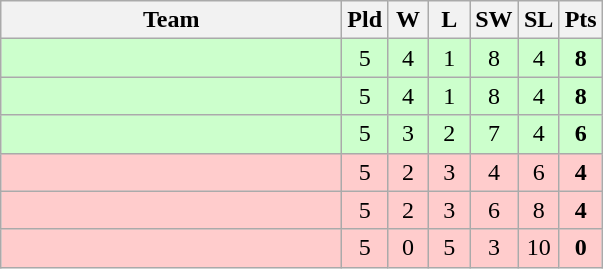<table class=wikitable style="text-align:center">
<tr>
<th width=220>Team</th>
<th width=20>Pld</th>
<th width=20>W</th>
<th width=20>L</th>
<th width=20>SW</th>
<th width=20>SL</th>
<th width=20>Pts</th>
</tr>
<tr bgcolor=ccffcc>
<td align=left></td>
<td>5</td>
<td>4</td>
<td>1</td>
<td>8</td>
<td>4</td>
<td><strong>8</strong></td>
</tr>
<tr bgcolor=ccffcc>
<td align=left></td>
<td>5</td>
<td>4</td>
<td>1</td>
<td>8</td>
<td>4</td>
<td><strong>8</strong></td>
</tr>
<tr bgcolor=ccffcc>
<td align=left></td>
<td>5</td>
<td>3</td>
<td>2</td>
<td>7</td>
<td>4</td>
<td><strong>6</strong></td>
</tr>
<tr bgcolor=ffcccc>
<td align=left></td>
<td>5</td>
<td>2</td>
<td>3</td>
<td>4</td>
<td>6</td>
<td><strong>4</strong></td>
</tr>
<tr bgcolor=ffcccc>
<td align=left></td>
<td>5</td>
<td>2</td>
<td>3</td>
<td>6</td>
<td>8</td>
<td><strong>4</strong></td>
</tr>
<tr bgcolor=ffcccc>
<td align=left></td>
<td>5</td>
<td>0</td>
<td>5</td>
<td>3</td>
<td>10</td>
<td><strong>0</strong></td>
</tr>
</table>
